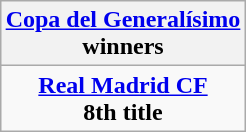<table class="wikitable" style="text-align: center; margin: 0 auto;">
<tr>
<th><a href='#'>Copa del Generalísimo</a><br>winners</th>
</tr>
<tr>
<td><strong><a href='#'>Real Madrid CF</a></strong><br><strong>8th title</strong></td>
</tr>
</table>
